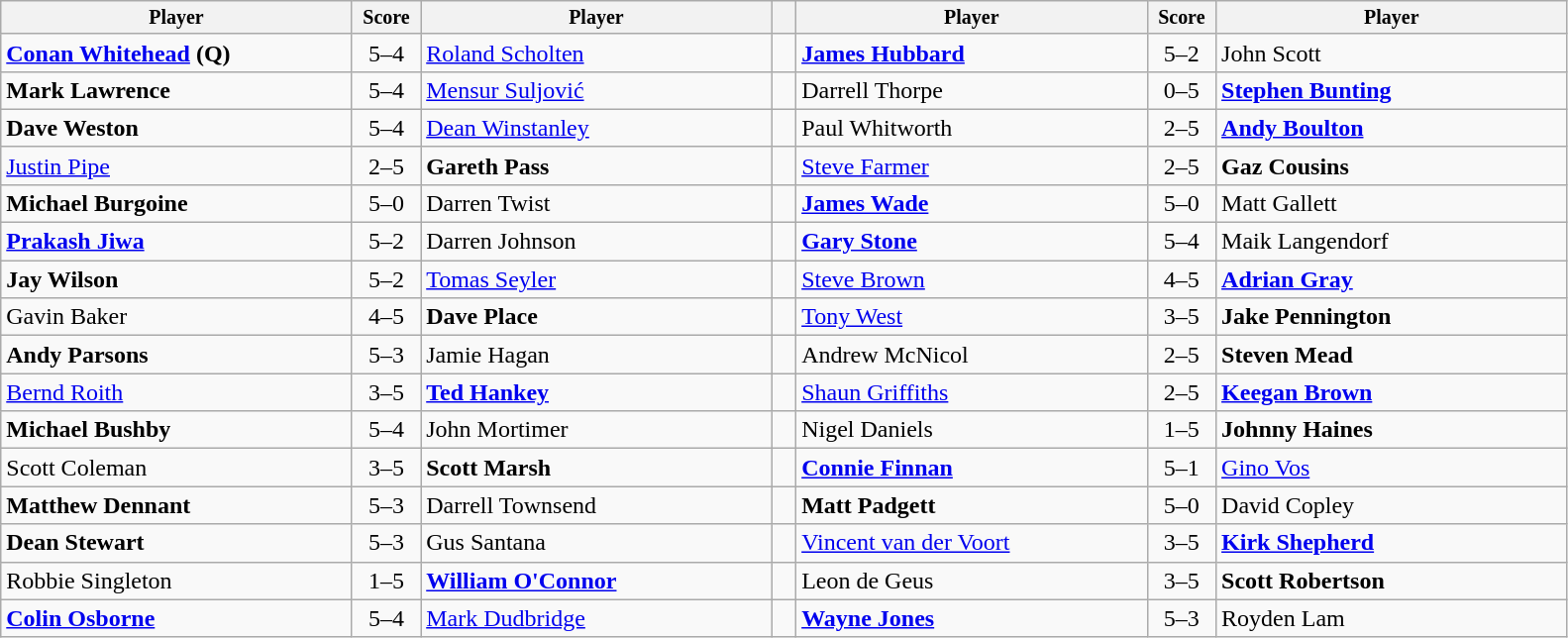<table class="wikitable">
<tr style="font-size:10pt;font-weight:bold">
<th width=230>Player</th>
<th width=40>Score</th>
<th width=230>Player</th>
<th width=10></th>
<th width=230>Player</th>
<th width=40>Score</th>
<th width=230>Player</th>
</tr>
<tr>
<td><strong> <a href='#'>Conan Whitehead</a> (Q)</strong></td>
<td align=center>5–4</td>
<td> <a href='#'>Roland Scholten</a></td>
<td></td>
<td><strong> <a href='#'>James Hubbard</a></strong></td>
<td align=center>5–2</td>
<td> John Scott</td>
</tr>
<tr>
<td><strong> Mark Lawrence</strong></td>
<td align=center>5–4</td>
<td> <a href='#'>Mensur Suljović</a></td>
<td></td>
<td> Darrell Thorpe</td>
<td align=center>0–5</td>
<td><strong> <a href='#'>Stephen Bunting</a></strong></td>
</tr>
<tr>
<td><strong> Dave Weston</strong></td>
<td align=center>5–4</td>
<td> <a href='#'>Dean Winstanley</a></td>
<td></td>
<td> Paul Whitworth</td>
<td align=center>2–5</td>
<td><strong> <a href='#'>Andy Boulton</a></strong></td>
</tr>
<tr>
<td> <a href='#'>Justin Pipe</a></td>
<td align=center>2–5</td>
<td><strong> Gareth Pass</strong></td>
<td></td>
<td> <a href='#'>Steve Farmer</a></td>
<td align=center>2–5</td>
<td><strong> Gaz Cousins</strong></td>
</tr>
<tr>
<td><strong> Michael Burgoine</strong></td>
<td align=center>5–0</td>
<td> Darren Twist</td>
<td></td>
<td><strong> <a href='#'>James Wade</a></strong></td>
<td align=center>5–0</td>
<td> Matt Gallett</td>
</tr>
<tr>
<td><strong> <a href='#'>Prakash Jiwa</a></strong></td>
<td align=center>5–2</td>
<td> Darren Johnson</td>
<td></td>
<td><strong> <a href='#'>Gary Stone</a></strong></td>
<td align=center>5–4</td>
<td> Maik Langendorf</td>
</tr>
<tr>
<td><strong> Jay Wilson</strong></td>
<td align=center>5–2</td>
<td> <a href='#'>Tomas Seyler</a></td>
<td></td>
<td> <a href='#'>Steve Brown</a></td>
<td align=center>4–5</td>
<td><strong> <a href='#'>Adrian Gray</a></strong></td>
</tr>
<tr>
<td> Gavin Baker</td>
<td align=center>4–5</td>
<td><strong> Dave Place</strong></td>
<td></td>
<td> <a href='#'>Tony West</a></td>
<td align=center>3–5</td>
<td><strong> Jake Pennington</strong></td>
</tr>
<tr>
<td><strong> Andy Parsons</strong></td>
<td align=center>5–3</td>
<td> Jamie Hagan</td>
<td></td>
<td> Andrew McNicol</td>
<td align=center>2–5</td>
<td><strong> Steven Mead</strong></td>
</tr>
<tr>
<td> <a href='#'>Bernd Roith</a></td>
<td align=center>3–5</td>
<td><strong> <a href='#'>Ted Hankey</a></strong></td>
<td></td>
<td> <a href='#'>Shaun Griffiths</a></td>
<td align=center>2–5</td>
<td><strong> <a href='#'>Keegan Brown</a></strong></td>
</tr>
<tr>
<td><strong> Michael Bushby</strong></td>
<td align=center>5–4</td>
<td> John Mortimer</td>
<td></td>
<td> Nigel Daniels</td>
<td align=center>1–5</td>
<td><strong> Johnny Haines</strong></td>
</tr>
<tr>
<td> Scott Coleman</td>
<td align=center>3–5</td>
<td><strong> Scott Marsh</strong></td>
<td></td>
<td><strong> <a href='#'>Connie Finnan</a></strong></td>
<td align=center>5–1</td>
<td> <a href='#'>Gino Vos</a></td>
</tr>
<tr>
<td><strong> Matthew Dennant</strong></td>
<td align=center>5–3</td>
<td> Darrell Townsend</td>
<td></td>
<td><strong> Matt Padgett</strong></td>
<td align=center>5–0</td>
<td> David Copley</td>
</tr>
<tr>
<td><strong> Dean Stewart</strong></td>
<td align=center>5–3</td>
<td> Gus Santana</td>
<td></td>
<td> <a href='#'>Vincent van der Voort</a></td>
<td align=center>3–5</td>
<td><strong> <a href='#'>Kirk Shepherd</a></strong></td>
</tr>
<tr>
<td> Robbie Singleton</td>
<td align=center>1–5</td>
<td><strong> <a href='#'>William O'Connor</a></strong></td>
<td></td>
<td> Leon de Geus</td>
<td align=center>3–5</td>
<td><strong> Scott Robertson</strong></td>
</tr>
<tr>
<td><strong> <a href='#'>Colin Osborne</a></strong></td>
<td align=center>5–4</td>
<td> <a href='#'>Mark Dudbridge</a></td>
<td></td>
<td><strong> <a href='#'>Wayne Jones</a></strong></td>
<td align=center>5–3</td>
<td> Royden Lam</td>
</tr>
</table>
